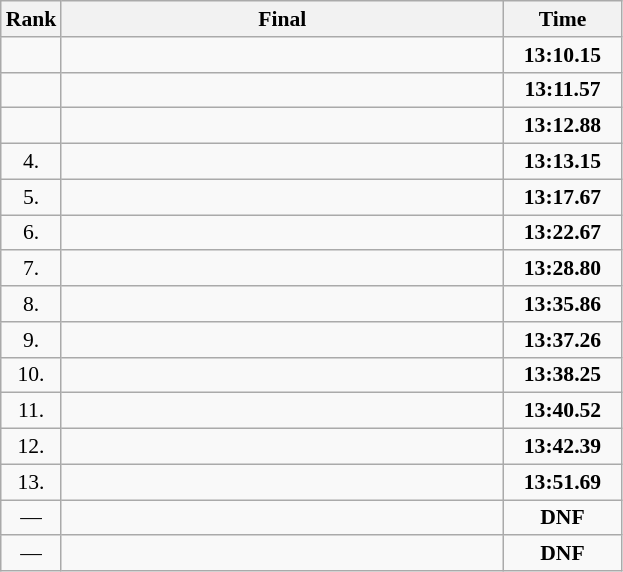<table class="wikitable" style="border-collapse: collapse; font-size: 90%;">
<tr>
<th>Rank</th>
<th style="width: 20em">Final</th>
<th style="width: 5em">Time</th>
</tr>
<tr>
<td align="center"></td>
<td></td>
<td align="center"><strong>13:10.15</strong></td>
</tr>
<tr>
<td align="center"></td>
<td></td>
<td align="center"><strong>13:11.57</strong></td>
</tr>
<tr>
<td align="center"></td>
<td></td>
<td align="center"><strong>13:12.88</strong></td>
</tr>
<tr>
<td align="center">4.</td>
<td></td>
<td align="center"><strong>13:13.15</strong></td>
</tr>
<tr>
<td align="center">5.</td>
<td></td>
<td align="center"><strong>13:17.67</strong></td>
</tr>
<tr>
<td align="center">6.</td>
<td></td>
<td align="center"><strong>13:22.67</strong></td>
</tr>
<tr>
<td align="center">7.</td>
<td></td>
<td align="center"><strong>13:28.80</strong></td>
</tr>
<tr>
<td align="center">8.</td>
<td></td>
<td align="center"><strong>13:35.86</strong></td>
</tr>
<tr>
<td align="center">9.</td>
<td></td>
<td align="center"><strong>13:37.26</strong></td>
</tr>
<tr>
<td align="center">10.</td>
<td></td>
<td align="center"><strong>13:38.25</strong></td>
</tr>
<tr>
<td align="center">11.</td>
<td></td>
<td align="center"><strong>13:40.52</strong></td>
</tr>
<tr>
<td align="center">12.</td>
<td></td>
<td align="center"><strong>13:42.39</strong></td>
</tr>
<tr>
<td align="center">13.</td>
<td></td>
<td align="center"><strong>13:51.69</strong></td>
</tr>
<tr>
<td align="center">—</td>
<td></td>
<td align="center"><strong>DNF</strong></td>
</tr>
<tr>
<td align="center">—</td>
<td></td>
<td align="center"><strong>DNF</strong></td>
</tr>
</table>
